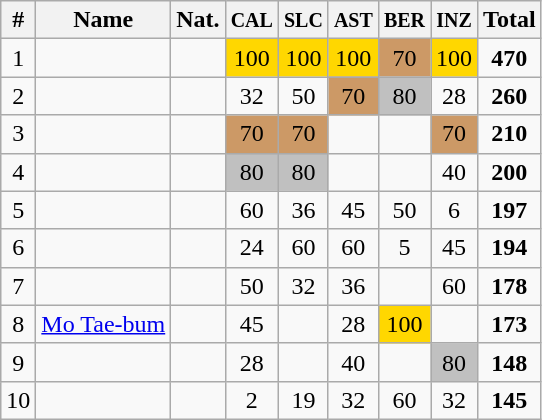<table class="wikitable sortable" style="text-align:center;">
<tr>
<th>#</th>
<th>Name</th>
<th>Nat.</th>
<th><small>CAL</small></th>
<th><small>SLC</small></th>
<th><small>AST</small></th>
<th><small>BER</small></th>
<th><small>INZ</small></th>
<th>Total</th>
</tr>
<tr>
<td>1</td>
<td align=left></td>
<td></td>
<td bgcolor=gold>100</td>
<td bgcolor=gold>100</td>
<td bgcolor=gold>100</td>
<td bgcolor=cc9966>70</td>
<td bgcolor=gold>100</td>
<td><strong>470</strong></td>
</tr>
<tr>
<td>2</td>
<td align=left></td>
<td></td>
<td>32</td>
<td>50</td>
<td bgcolor=cc9966>70</td>
<td bgcolor=silver>80</td>
<td>28</td>
<td><strong>260</strong></td>
</tr>
<tr>
<td>3</td>
<td align=left></td>
<td></td>
<td bgcolor=cc9966>70</td>
<td bgcolor=cc9966>70</td>
<td></td>
<td></td>
<td bgcolor=cc9966>70</td>
<td><strong>210</strong></td>
</tr>
<tr>
<td>4</td>
<td align=left></td>
<td></td>
<td bgcolor=silver>80</td>
<td bgcolor=silver>80</td>
<td></td>
<td></td>
<td>40</td>
<td><strong>200</strong></td>
</tr>
<tr>
<td>5</td>
<td align=left></td>
<td></td>
<td>60</td>
<td>36</td>
<td>45</td>
<td>50</td>
<td>6</td>
<td><strong>197</strong></td>
</tr>
<tr>
<td>6</td>
<td align=left></td>
<td></td>
<td>24</td>
<td>60</td>
<td>60</td>
<td>5</td>
<td>45</td>
<td><strong>194</strong></td>
</tr>
<tr>
<td>7</td>
<td align=left></td>
<td></td>
<td>50</td>
<td>32</td>
<td>36</td>
<td></td>
<td>60</td>
<td><strong>178</strong></td>
</tr>
<tr>
<td>8</td>
<td align=left><a href='#'>Mo Tae-bum</a></td>
<td></td>
<td>45</td>
<td></td>
<td>28</td>
<td bgcolor=gold>100</td>
<td></td>
<td><strong>173</strong></td>
</tr>
<tr>
<td>9</td>
<td align=left></td>
<td></td>
<td>28</td>
<td></td>
<td>40</td>
<td></td>
<td bgcolor=silver>80</td>
<td><strong>148</strong></td>
</tr>
<tr>
<td>10</td>
<td align=left></td>
<td></td>
<td>2</td>
<td>19</td>
<td>32</td>
<td>60</td>
<td>32</td>
<td><strong>145</strong></td>
</tr>
</table>
